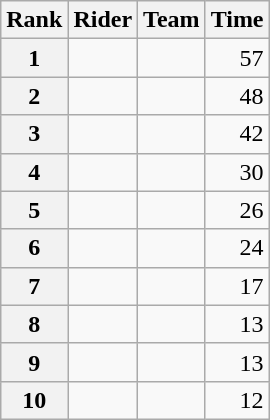<table class="wikitable" margin-bottom:0;">
<tr>
<th scope="col">Rank</th>
<th scope="col">Rider</th>
<th scope="col">Team</th>
<th scope="col">Time</th>
</tr>
<tr>
<th scope="row">1</th>
<td> </td>
<td></td>
<td align="right">57</td>
</tr>
<tr>
<th scope="row">2</th>
<td></td>
<td></td>
<td align="right">48</td>
</tr>
<tr>
<th scope="row">3</th>
<td></td>
<td></td>
<td align="right">42</td>
</tr>
<tr>
<th scope="row">4</th>
<td></td>
<td></td>
<td align="right">30</td>
</tr>
<tr>
<th scope="row">5</th>
<td></td>
<td></td>
<td align="right">26</td>
</tr>
<tr>
<th scope="row">6</th>
<td></td>
<td></td>
<td align="right">24</td>
</tr>
<tr>
<th scope="row">7</th>
<td></td>
<td></td>
<td align="right">17</td>
</tr>
<tr>
<th scope="row">8</th>
<td></td>
<td></td>
<td align="right">13</td>
</tr>
<tr>
<th scope="row">9</th>
<td></td>
<td></td>
<td align="right">13</td>
</tr>
<tr>
<th scope="row">10</th>
<td></td>
<td></td>
<td align="right">12</td>
</tr>
</table>
